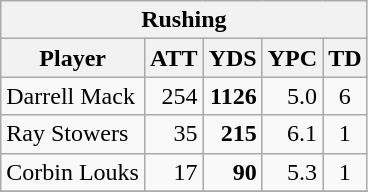<table class="wikitable">
<tr>
<th colspan="5" align="center">Rushing</th>
</tr>
<tr>
<th>Player</th>
<th>ATT</th>
<th>YDS</th>
<th>YPC</th>
<th>TD</th>
</tr>
<tr>
<td>Darrell Mack</td>
<td align="right">254</td>
<td align="right"><strong>1126</strong></td>
<td align="right">5.0</td>
<td align="center">6</td>
</tr>
<tr>
<td>Ray Stowers</td>
<td align="right">35</td>
<td align="right"><strong>215</strong></td>
<td align="right">6.1</td>
<td align="center">1</td>
</tr>
<tr>
<td>Corbin Louks</td>
<td align="right">17</td>
<td align="right"><strong>90</strong></td>
<td align="right">5.3</td>
<td align="center">1</td>
</tr>
<tr>
</tr>
</table>
